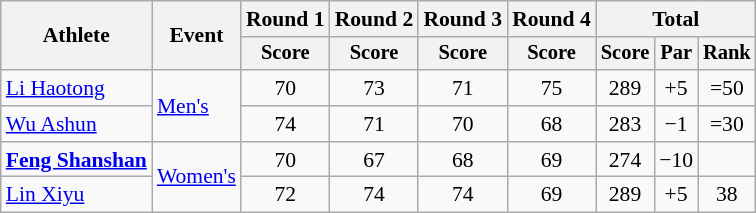<table class=wikitable style="font-size:90%;">
<tr>
<th rowspan=2>Athlete</th>
<th rowspan=2>Event</th>
<th>Round 1</th>
<th>Round 2</th>
<th>Round 3</th>
<th>Round 4</th>
<th colspan=3>Total</th>
</tr>
<tr style="font-size:95%">
<th>Score</th>
<th>Score</th>
<th>Score</th>
<th>Score</th>
<th>Score</th>
<th>Par</th>
<th>Rank</th>
</tr>
<tr align=center>
<td align=left><a href='#'>Li Haotong</a></td>
<td align=left rowspan=2><a href='#'>Men's</a></td>
<td>70</td>
<td>73</td>
<td>71</td>
<td>75</td>
<td>289</td>
<td>+5</td>
<td>=50</td>
</tr>
<tr align=center>
<td align=left><a href='#'>Wu Ashun</a></td>
<td>74</td>
<td>71</td>
<td>70</td>
<td>68</td>
<td>283</td>
<td>−1</td>
<td>=30</td>
</tr>
<tr align=center>
<td align=left><strong><a href='#'>Feng Shanshan</a></strong></td>
<td align=left rowspan=2><a href='#'>Women's</a></td>
<td>70</td>
<td>67</td>
<td>68</td>
<td>69</td>
<td>274</td>
<td>−10</td>
<td></td>
</tr>
<tr align=center>
<td align=left><a href='#'>Lin Xiyu</a></td>
<td>72</td>
<td>74</td>
<td>74</td>
<td>69</td>
<td>289</td>
<td>+5</td>
<td>38</td>
</tr>
</table>
